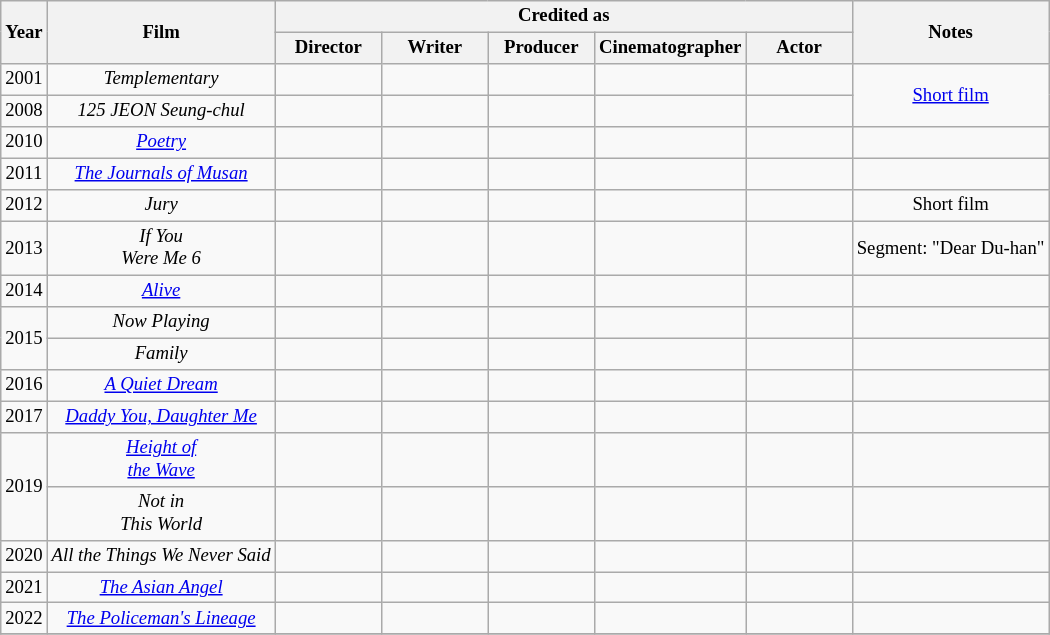<table class="wikitable  sortable" style="text-align:center;font-size:78%">
<tr>
<th rowspan="2">Year</th>
<th rowspan="2">Film</th>
<th colspan="5">Credited as</th>
<th rowspan="2">Notes</th>
</tr>
<tr>
<th style="width:65px;">Director</th>
<th style="width:65px;">Writer</th>
<th style="width:65px;">Producer</th>
<th style="width:65px;">Cinematographer</th>
<th style="width:65px;">Actor</th>
</tr>
<tr>
<td>2001</td>
<td><em>Templementary</em></td>
<td></td>
<td></td>
<td></td>
<td></td>
<td></td>
<td rowspan=2><a href='#'>Short film</a></td>
</tr>
<tr>
<td>2008</td>
<td><em>125 JEON Seung-chul</em></td>
<td></td>
<td></td>
<td></td>
<td></td>
<td></td>
</tr>
<tr>
<td>2010</td>
<td><em><a href='#'>Poetry</a></em></td>
<td></td>
<td></td>
<td></td>
<td></td>
<td></td>
<td></td>
</tr>
<tr>
<td>2011</td>
<td><em><a href='#'>The Journals of Musan</a></em></td>
<td></td>
<td></td>
<td></td>
<td></td>
<td></td>
<td></td>
</tr>
<tr>
<td>2012</td>
<td><em>Jury</em></td>
<td></td>
<td></td>
<td></td>
<td></td>
<td></td>
<td>Short film</td>
</tr>
<tr>
<td>2013</td>
<td><em>If You<br>Were Me 6</em></td>
<td></td>
<td></td>
<td></td>
<td></td>
<td></td>
<td>Segment: "Dear Du-han"</td>
</tr>
<tr>
<td>2014</td>
<td><em><a href='#'>Alive</a></em></td>
<td></td>
<td></td>
<td></td>
<td></td>
<td></td>
<td></td>
</tr>
<tr>
<td rowspan=2>2015</td>
<td><em>Now Playing</em></td>
<td></td>
<td></td>
<td></td>
<td></td>
<td></td>
<td></td>
</tr>
<tr>
<td><em>Family</em></td>
<td></td>
<td></td>
<td></td>
<td></td>
<td></td>
<td></td>
</tr>
<tr>
<td>2016</td>
<td><em><a href='#'>A Quiet Dream</a></em></td>
<td></td>
<td></td>
<td></td>
<td></td>
<td></td>
<td></td>
</tr>
<tr>
<td>2017</td>
<td><em><a href='#'>Daddy You, Daughter Me</a></em></td>
<td></td>
<td></td>
<td></td>
<td></td>
<td></td>
<td></td>
</tr>
<tr>
<td rowspan=2>2019</td>
<td><em><a href='#'>Height of<br>the Wave</a></em></td>
<td></td>
<td></td>
<td></td>
<td></td>
<td></td>
<td></td>
</tr>
<tr>
<td><em>Not in<br>This World</em></td>
<td></td>
<td></td>
<td></td>
<td></td>
<td></td>
<td></td>
</tr>
<tr>
<td>2020</td>
<td><em>All the Things We Never Said</em></td>
<td></td>
<td></td>
<td></td>
<td></td>
<td></td>
<td></td>
</tr>
<tr>
<td>2021</td>
<td><em><a href='#'>The Asian Angel</a></em></td>
<td></td>
<td></td>
<td></td>
<td></td>
<td></td>
<td></td>
</tr>
<tr>
<td>2022</td>
<td><em><a href='#'>The Policeman's Lineage</a></em></td>
<td></td>
<td></td>
<td></td>
<td></td>
<td></td>
<td></td>
</tr>
<tr>
</tr>
</table>
